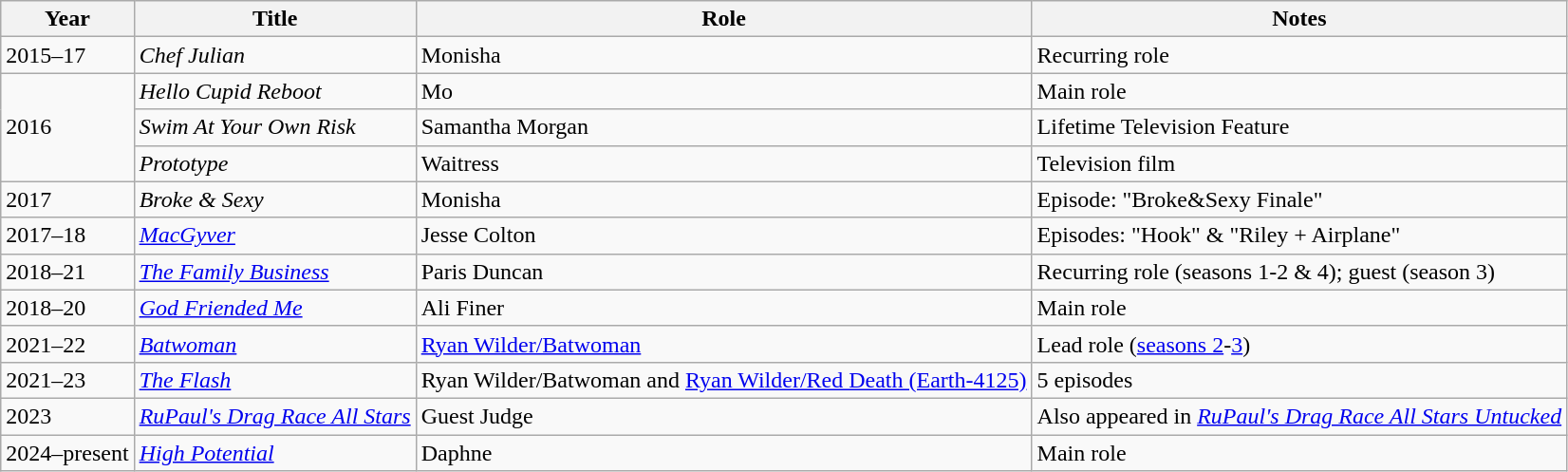<table class="wikitable sortable">
<tr>
<th>Year</th>
<th>Title</th>
<th>Role</th>
<th class="unsortable">Notes</th>
</tr>
<tr>
<td>2015–17</td>
<td><em>Chef Julian</em></td>
<td>Monisha</td>
<td>Recurring role</td>
</tr>
<tr>
<td rowspan="3">2016</td>
<td><em>Hello Cupid Reboot</em></td>
<td>Mo</td>
<td>Main role</td>
</tr>
<tr>
<td><em>Swim At Your Own Risk</em></td>
<td>Samantha Morgan</td>
<td>Lifetime Television Feature</td>
</tr>
<tr>
<td><em>Prototype</em></td>
<td>Waitress</td>
<td>Television film</td>
</tr>
<tr>
<td>2017</td>
<td><em>Broke & Sexy</em></td>
<td>Monisha</td>
<td>Episode: "Broke&Sexy Finale"</td>
</tr>
<tr>
<td>2017–18</td>
<td><em><a href='#'>MacGyver</a></em></td>
<td>Jesse Colton</td>
<td>Episodes: "Hook" & "Riley + Airplane"</td>
</tr>
<tr>
<td>2018–21</td>
<td><em><a href='#'>The Family Business</a></em></td>
<td>Paris Duncan</td>
<td>Recurring role (seasons 1-2 & 4); guest (season 3)</td>
</tr>
<tr>
<td>2018–20</td>
<td><em><a href='#'>God Friended Me</a></em></td>
<td>Ali Finer</td>
<td>Main role</td>
</tr>
<tr>
<td>2021–22</td>
<td><em><a href='#'>Batwoman</a></em></td>
<td><a href='#'>Ryan Wilder/Batwoman</a></td>
<td>Lead role (<a href='#'>seasons 2</a>-<a href='#'>3</a>)</td>
</tr>
<tr>
<td>2021–23</td>
<td><em><a href='#'>The Flash</a></em></td>
<td>Ryan Wilder/Batwoman and <a href='#'>Ryan Wilder/Red Death (Earth-4125)</a></td>
<td>5 episodes</td>
</tr>
<tr>
<td>2023</td>
<td><em><a href='#'>RuPaul's Drag Race All Stars</a></em></td>
<td>Guest Judge</td>
<td>Also appeared in <em><a href='#'>RuPaul's Drag Race All Stars Untucked</a></em></td>
</tr>
<tr>
<td>2024–present</td>
<td><em><a href='#'>High Potential</a></em></td>
<td>Daphne</td>
<td>Main role</td>
</tr>
</table>
